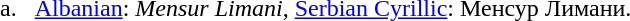<table style="margin-left:13px; line-height:150%">
<tr>
<td align="right" valign="top">a.  </td>
<td><a href='#'>Albanian</a>: <em>Mensur Limani</em>, <a href='#'>Serbian Cyrillic</a>: Менсур Лимани.</td>
</tr>
</table>
